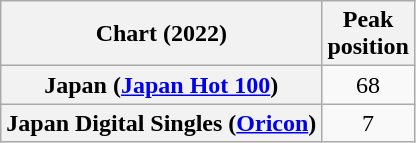<table class="wikitable sortable plainrowheaders" style="text-align:center">
<tr>
<th scope="col">Chart (2022)</th>
<th scope="col">Peak<br>position</th>
</tr>
<tr>
<th scope="row">Japan (<a href='#'>Japan Hot 100</a>)</th>
<td>68</td>
</tr>
<tr>
<th scope="row">Japan Digital Singles (<a href='#'>Oricon</a>)</th>
<td>7</td>
</tr>
</table>
